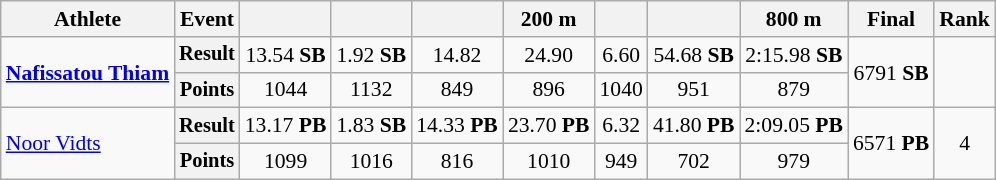<table class=wikitable style="font-size:90%;">
<tr>
<th>Athlete</th>
<th>Event</th>
<th></th>
<th></th>
<th></th>
<th>200 m</th>
<th></th>
<th></th>
<th>800 m</th>
<th>Final</th>
<th>Rank</th>
</tr>
<tr align=center>
<td rowspan=2 align=left><strong><a href='#'>Nafissatou Thiam</a></strong></td>
<th style="font-size:95%">Result</th>
<td>13.54 <strong>SB</strong></td>
<td>1.92 <strong>SB</strong></td>
<td>14.82</td>
<td>24.90</td>
<td>6.60</td>
<td>54.68 <strong>SB</strong></td>
<td>2:15.98 <strong>SB</strong></td>
<td rowspan=2>6791 <strong>SB</strong></td>
<td rowspan=2></td>
</tr>
<tr align=center>
<th style="font-size:95%">Points</th>
<td>1044</td>
<td>1132</td>
<td>849</td>
<td>896</td>
<td>1040</td>
<td>951</td>
<td>879</td>
</tr>
<tr align=center>
<td align=left rowspan=2><a href='#'>Noor Vidts</a></td>
<th style="font-size:95%">Result</th>
<td>13.17 <strong>PB</strong></td>
<td>1.83 <strong>SB</strong></td>
<td>14.33 <strong>PB</strong></td>
<td>23.70 <strong>PB</strong></td>
<td>6.32</td>
<td>41.80 <strong>PB</strong></td>
<td>2:09.05 <strong>PB</strong></td>
<td rowspan=2>6571 <strong>PB</strong></td>
<td rowspan=2>4</td>
</tr>
<tr align=center>
<th style="font-size:95%">Points</th>
<td>1099</td>
<td>1016</td>
<td>816</td>
<td>1010</td>
<td>949</td>
<td>702</td>
<td>979</td>
</tr>
</table>
